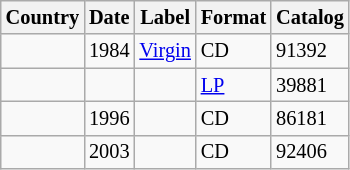<table class="wikitable" style="font-size:85%;">
<tr>
<th>Country</th>
<th>Date</th>
<th>Label</th>
<th>Format</th>
<th>Catalog</th>
</tr>
<tr>
<td></td>
<td>1984</td>
<td><a href='#'>Virgin</a></td>
<td>CD</td>
<td>91392</td>
</tr>
<tr>
<td></td>
<td></td>
<td></td>
<td><a href='#'>LP</a></td>
<td>39881</td>
</tr>
<tr>
<td></td>
<td>1996</td>
<td></td>
<td>CD</td>
<td>86181</td>
</tr>
<tr>
<td></td>
<td>2003</td>
<td></td>
<td>CD</td>
<td>92406</td>
</tr>
</table>
